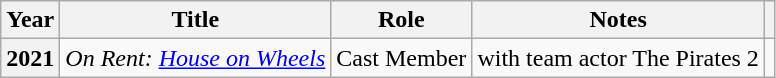<table class="wikitable sortable plainrowheaders">
<tr>
<th scope="col">Year</th>
<th scope="col">Title</th>
<th scope="col">Role</th>
<th scope="col">Notes</th>
<th scope="col" class="unsortable"></th>
</tr>
<tr>
<th scope="row" rowspan=1>2021</th>
<td><em>On Rent: <a href='#'>House on Wheels</a></em></td>
<td>Cast Member</td>
<td>with team actor The Pirates 2</td>
<td></td>
</tr>
</table>
